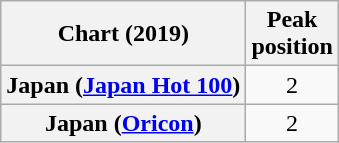<table class="wikitable plainrowheaders" style="text-align:center">
<tr>
<th scope="col">Chart (2019)</th>
<th scope="col">Peak<br>position</th>
</tr>
<tr>
<th scope="row">Japan (<a href='#'>Japan Hot 100</a>)</th>
<td>2</td>
</tr>
<tr>
<th scope="row">Japan (<a href='#'>Oricon</a>)</th>
<td>2</td>
</tr>
</table>
